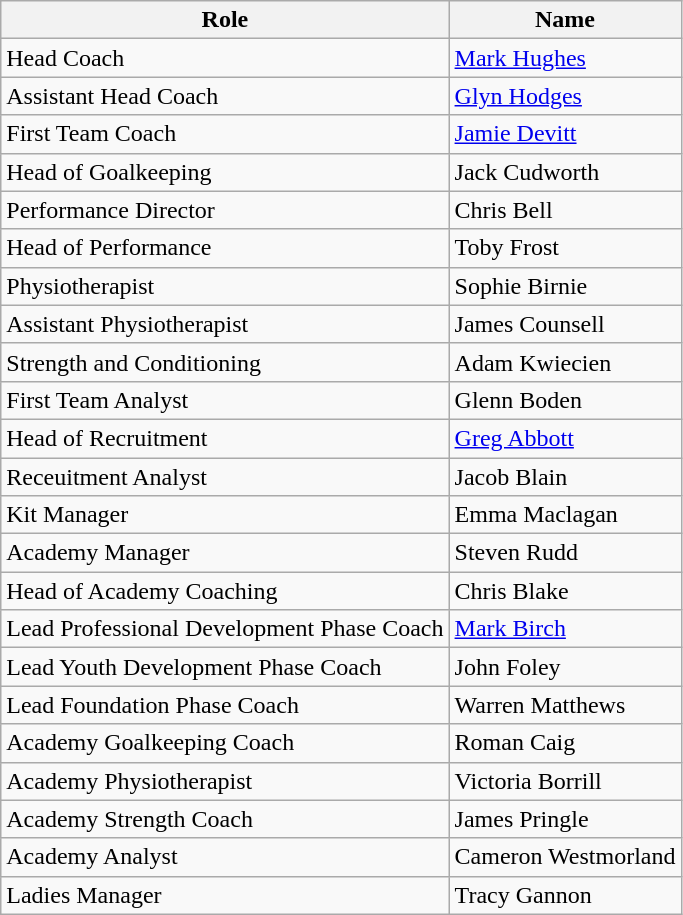<table class="wikitable">
<tr>
<th>Role</th>
<th>Name</th>
</tr>
<tr>
<td>Head Coach</td>
<td> <a href='#'>Mark Hughes</a></td>
</tr>
<tr>
<td>Assistant Head Coach</td>
<td> <a href='#'>Glyn Hodges</a></td>
</tr>
<tr>
<td>First Team Coach</td>
<td> <a href='#'>Jamie Devitt</a></td>
</tr>
<tr>
<td>Head of Goalkeeping</td>
<td> Jack Cudworth</td>
</tr>
<tr>
<td>Performance Director</td>
<td> Chris Bell</td>
</tr>
<tr>
<td>Head of Performance</td>
<td> Toby Frost</td>
</tr>
<tr>
<td>Physiotherapist</td>
<td> Sophie Birnie</td>
</tr>
<tr>
<td>Assistant Physiotherapist</td>
<td> James Counsell</td>
</tr>
<tr>
<td>Strength and Conditioning</td>
<td> Adam Kwiecien</td>
</tr>
<tr>
<td>First Team Analyst</td>
<td> Glenn Boden</td>
</tr>
<tr>
<td>Head of Recruitment</td>
<td> <a href='#'>Greg Abbott</a></td>
</tr>
<tr>
<td>Receuitment Analyst</td>
<td> Jacob Blain</td>
</tr>
<tr>
<td>Kit Manager</td>
<td> Emma Maclagan</td>
</tr>
<tr>
<td>Academy Manager</td>
<td> Steven Rudd</td>
</tr>
<tr>
<td>Head of Academy Coaching</td>
<td> Chris Blake</td>
</tr>
<tr>
<td>Lead Professional Development Phase Coach</td>
<td> <a href='#'>Mark Birch</a></td>
</tr>
<tr>
<td>Lead Youth Development Phase Coach</td>
<td> John Foley</td>
</tr>
<tr>
<td>Lead Foundation Phase Coach</td>
<td> Warren Matthews</td>
</tr>
<tr>
<td>Academy Goalkeeping Coach</td>
<td> Roman Caig</td>
</tr>
<tr>
<td>Academy Physiotherapist</td>
<td> Victoria Borrill</td>
</tr>
<tr>
<td>Academy Strength Coach</td>
<td> James Pringle</td>
</tr>
<tr>
<td>Academy Analyst</td>
<td> Cameron Westmorland</td>
</tr>
<tr>
<td>Ladies Manager</td>
<td> Tracy Gannon</td>
</tr>
</table>
